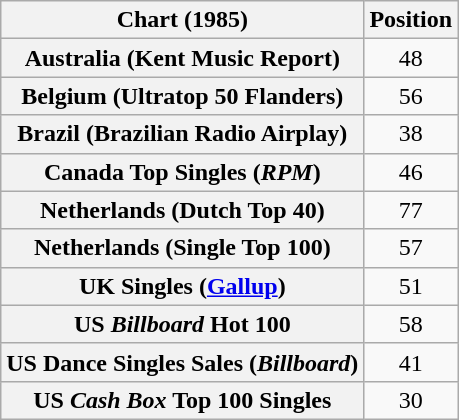<table class="wikitable sortable plainrowheaders" style="text-align:center">
<tr>
<th scope="col">Chart (1985)</th>
<th scope="col">Position</th>
</tr>
<tr>
<th scope="row">Australia (Kent Music Report)</th>
<td>48</td>
</tr>
<tr>
<th scope="row">Belgium (Ultratop 50 Flanders)</th>
<td>56</td>
</tr>
<tr>
<th scope="row">Brazil (Brazilian Radio Airplay)</th>
<td>38</td>
</tr>
<tr>
<th scope="row">Canada Top Singles (<em>RPM</em>)</th>
<td>46</td>
</tr>
<tr>
<th scope="row">Netherlands (Dutch Top 40)</th>
<td>77</td>
</tr>
<tr>
<th scope="row">Netherlands (Single Top 100)</th>
<td>57</td>
</tr>
<tr>
<th scope="row">UK Singles (<a href='#'>Gallup</a>)</th>
<td>51</td>
</tr>
<tr>
<th scope="row">US <em>Billboard</em> Hot 100</th>
<td>58</td>
</tr>
<tr>
<th scope="row">US Dance Singles Sales (<em>Billboard</em>)</th>
<td>41</td>
</tr>
<tr>
<th scope="row">US <em>Cash Box</em> Top 100 Singles</th>
<td>30</td>
</tr>
</table>
